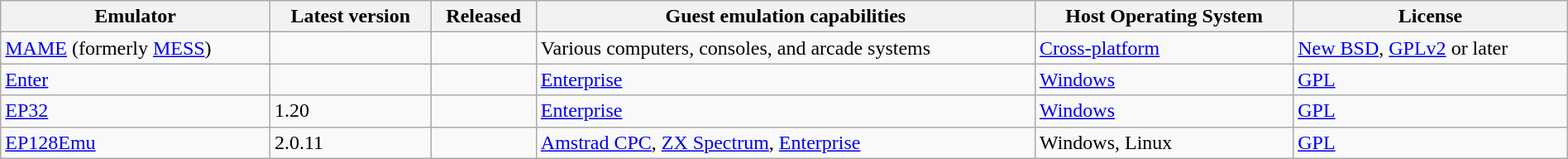<table class="wikitable sortable" style="width:100%">
<tr>
<th>Emulator</th>
<th>Latest version</th>
<th>Released</th>
<th>Guest emulation capabilities</th>
<th>Host Operating System</th>
<th>License</th>
</tr>
<tr>
<td><a href='#'>MAME</a> (formerly <a href='#'>MESS</a>)</td>
<td></td>
<td></td>
<td>Various computers, consoles, and arcade systems</td>
<td><a href='#'>Cross-platform</a></td>
<td><a href='#'>New BSD</a>, <a href='#'>GPLv2</a> or later</td>
</tr>
<tr>
<td><a href='#'>Enter</a></td>
<td></td>
<td></td>
<td><a href='#'>Enterprise</a></td>
<td><a href='#'>Windows</a></td>
<td><a href='#'>GPL</a></td>
</tr>
<tr>
<td><a href='#'>EP32</a></td>
<td>1.20</td>
<td></td>
<td><a href='#'>Enterprise</a></td>
<td><a href='#'>Windows</a></td>
<td><a href='#'>GPL</a></td>
</tr>
<tr>
<td><a href='#'>EP128Emu</a></td>
<td>2.0.11</td>
<td></td>
<td><a href='#'>Amstrad CPC</a>, <a href='#'>ZX Spectrum</a>, <a href='#'>Enterprise</a></td>
<td>Windows, Linux</td>
<td><a href='#'>GPL</a></td>
</tr>
</table>
